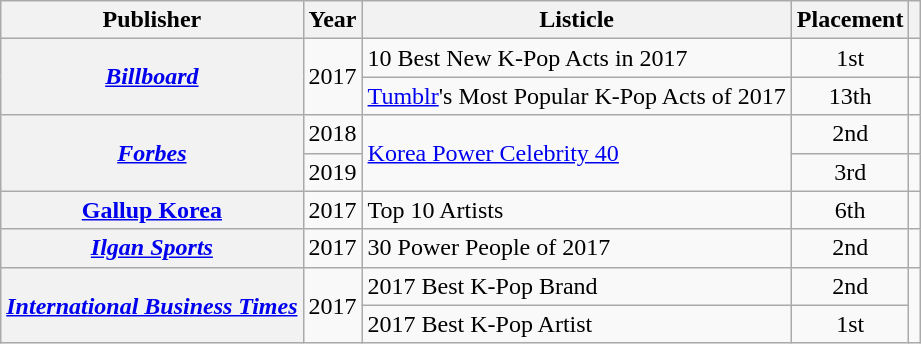<table class="wikitable plainrowheaders sortable" style="margin-right: 0;">
<tr>
<th scope="col">Publisher</th>
<th scope="col">Year</th>
<th scope="col">Listicle</th>
<th scope="col">Placement</th>
<th scope="col" class="unsortable"></th>
</tr>
<tr>
<th scope="row" rowspan="2"><em><a href='#'>Billboard</a></em></th>
<td rowspan="2">2017</td>
<td>10 Best New K-Pop Acts in 2017</td>
<td style="text-align:center;">1st</td>
<td style="text-align:center;"></td>
</tr>
<tr>
<td><a href='#'>Tumblr</a>'s Most Popular K-Pop Acts of 2017</td>
<td style="text-align:center;">13th</td>
<td style="text-align:center;"></td>
</tr>
<tr>
<th scope="row" rowspan="2"><em><a href='#'>Forbes</a></em></th>
<td>2018</td>
<td rowspan="2"><a href='#'>Korea Power Celebrity 40</a></td>
<td style="text-align:center;">2nd</td>
<td style="text-align:center;"></td>
</tr>
<tr>
<td>2019</td>
<td style="text-align:center;">3rd</td>
<td style="text-align:center;"></td>
</tr>
<tr>
<th scope="row"><a href='#'>Gallup Korea</a></th>
<td>2017</td>
<td>Top 10 Artists</td>
<td style="text-align:center;">6th</td>
<td style="text-align:center;"></td>
</tr>
<tr>
<th scope="row"><em><a href='#'>Ilgan Sports</a></em></th>
<td>2017</td>
<td>30 Power People of 2017</td>
<td style="text-align:center;">2nd</td>
<td style="text-align:center;"></td>
</tr>
<tr>
<th scope="row" rowspan="2"><em><a href='#'>International Business Times</a></em></th>
<td rowspan="2">2017</td>
<td>2017 Best K-Pop Brand</td>
<td style="text-align:center;">2nd</td>
<td style="text-align:center;"! scope="row" rowspan="3"></td>
</tr>
<tr>
<td>2017 Best K-Pop Artist</td>
<td style="text-align:center;">1st</td>
</tr>
</table>
